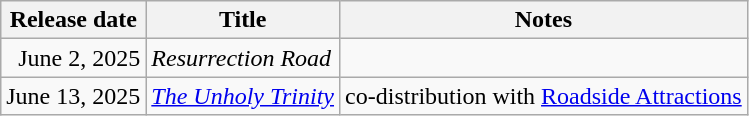<table class="wikitable sortable">
<tr>
<th scope="col">Release date</th>
<th>Title</th>
<th>Notes</th>
</tr>
<tr>
<td style="text-align: right;">June 2, 2025</td>
<td><em>Resurrection Road</em></td>
<td></td>
</tr>
<tr>
<td style="text-align:right;">June 13, 2025</td>
<td><em><a href='#'>The Unholy Trinity</a></em></td>
<td>co-distribution with <a href='#'>Roadside Attractions</a></td>
</tr>
</table>
